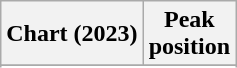<table class="wikitable sortable plainrowheaders" style="text-align:center;">
<tr>
<th scope="col">Chart (2023)</th>
<th scope="col">Peak<br>position</th>
</tr>
<tr>
</tr>
<tr>
</tr>
<tr>
</tr>
<tr>
</tr>
<tr>
</tr>
<tr>
</tr>
</table>
